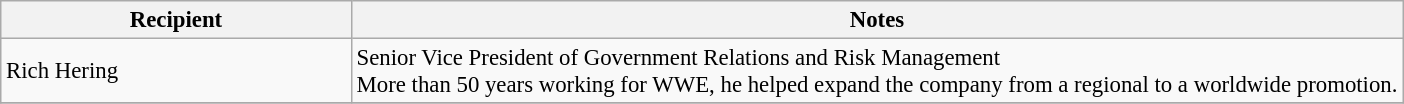<table class="wikitable" style="font-size: 95%">
<tr>
<th style="width:25%;">Recipient<br></th>
<th class="unsortable">Notes</th>
</tr>
<tr>
<td>Rich Hering</td>
<td>Senior Vice President of Government Relations and Risk Management<br>More than 50 years working for WWE, he helped expand the company from a regional to a worldwide promotion.</td>
</tr>
<tr>
</tr>
</table>
